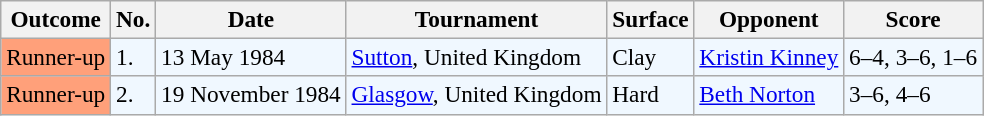<table class="sortable wikitable" style=font-size:97%>
<tr>
<th>Outcome</th>
<th>No.</th>
<th>Date</th>
<th>Tournament</th>
<th>Surface</th>
<th>Opponent</th>
<th>Score</th>
</tr>
<tr style="background:#f0f8ff;">
<td style="background:#ffa07a;">Runner-up</td>
<td>1.</td>
<td>13 May 1984</td>
<td><a href='#'>Sutton</a>, United Kingdom</td>
<td>Clay</td>
<td> <a href='#'>Kristin Kinney</a></td>
<td>6–4, 3–6, 1–6</td>
</tr>
<tr style="background:#f0f8ff;">
<td style="background:#ffa07a;">Runner-up</td>
<td>2.</td>
<td>19 November 1984</td>
<td><a href='#'>Glasgow</a>, United Kingdom</td>
<td>Hard</td>
<td> <a href='#'>Beth Norton</a></td>
<td>3–6, 4–6</td>
</tr>
</table>
